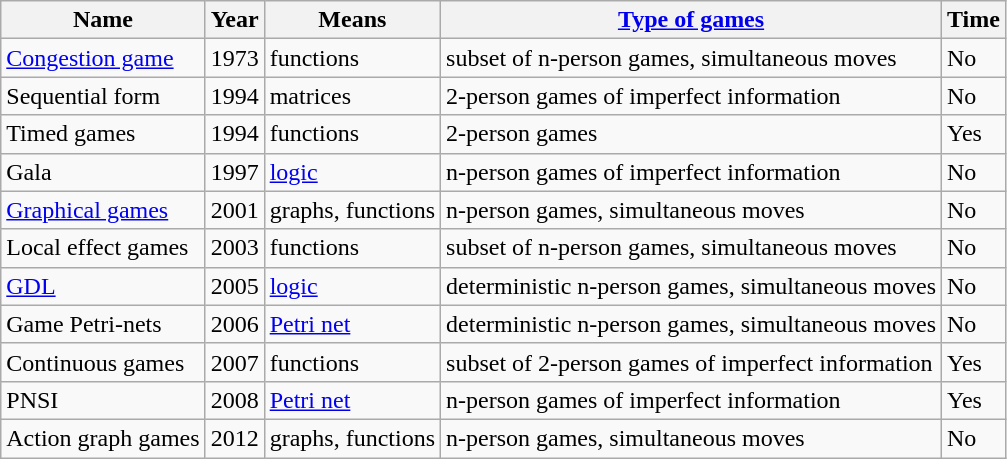<table class="wikitable sortable">
<tr>
<th>Name</th>
<th>Year</th>
<th>Means</th>
<th><a href='#'>Type of games</a></th>
<th>Time</th>
</tr>
<tr>
<td><a href='#'>Congestion game</a></td>
<td>1973</td>
<td>functions</td>
<td>subset of n-person games, simultaneous moves</td>
<td>No</td>
</tr>
<tr>
<td>Sequential form</td>
<td>1994</td>
<td>matrices</td>
<td>2-person games of imperfect information</td>
<td>No</td>
</tr>
<tr>
<td>Timed games</td>
<td>1994</td>
<td>functions</td>
<td>2-person games</td>
<td>Yes</td>
</tr>
<tr>
<td>Gala</td>
<td>1997</td>
<td><a href='#'>logic</a></td>
<td>n-person games of imperfect information</td>
<td>No</td>
</tr>
<tr>
<td><a href='#'>Graphical games</a></td>
<td>2001</td>
<td>graphs, functions</td>
<td>n-person games, simultaneous moves</td>
<td>No</td>
</tr>
<tr>
<td>Local effect games</td>
<td>2003</td>
<td>functions</td>
<td>subset of n-person games, simultaneous moves</td>
<td>No</td>
</tr>
<tr>
<td><a href='#'>GDL</a></td>
<td>2005</td>
<td><a href='#'>logic</a></td>
<td>deterministic n-person games, simultaneous moves</td>
<td>No</td>
</tr>
<tr>
<td>Game Petri-nets</td>
<td>2006</td>
<td><a href='#'>Petri net</a></td>
<td>deterministic n-person games, simultaneous moves</td>
<td>No</td>
</tr>
<tr>
<td>Continuous games</td>
<td>2007</td>
<td>functions</td>
<td>subset of 2-person games of imperfect information</td>
<td>Yes</td>
</tr>
<tr>
<td>PNSI</td>
<td>2008</td>
<td><a href='#'>Petri net</a></td>
<td>n-person games of imperfect information</td>
<td>Yes</td>
</tr>
<tr>
<td>Action graph games</td>
<td>2012</td>
<td>graphs, functions</td>
<td>n-person games, simultaneous moves</td>
<td>No</td>
</tr>
</table>
